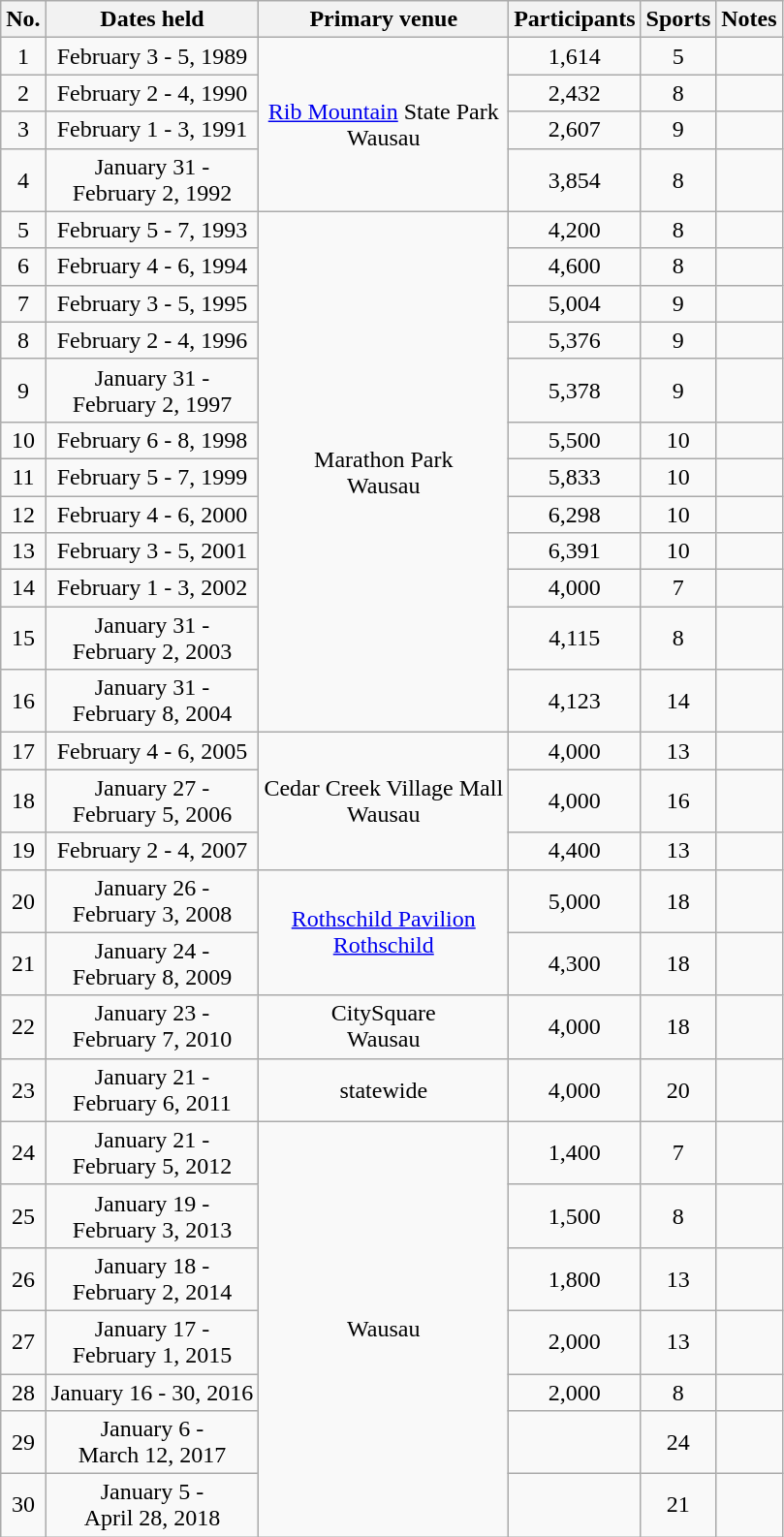<table class="wikitable" style="text-align: center;">
<tr>
<th scope="col">No.</th>
<th scope="col">Dates held</th>
<th scope="col">Primary venue</th>
<th scope="col">Participants</th>
<th scope="col">Sports</th>
<th scope="col">Notes</th>
</tr>
<tr>
<td>1</td>
<td>February 3 - 5, 1989</td>
<td rowspan="4"><a href='#'>Rib Mountain</a> State Park<br>Wausau</td>
<td>1,614</td>
<td>5</td>
<td></td>
</tr>
<tr>
<td>2</td>
<td>February 2 - 4, 1990</td>
<td>2,432</td>
<td>8</td>
<td></td>
</tr>
<tr>
<td>3</td>
<td>February 1 - 3, 1991</td>
<td>2,607</td>
<td>9</td>
<td></td>
</tr>
<tr>
<td>4</td>
<td>January 31 -<br>February 2, 1992</td>
<td>3,854</td>
<td>8</td>
<td></td>
</tr>
<tr>
<td>5</td>
<td>February 5 - 7, 1993</td>
<td rowspan="12">Marathon Park<br>Wausau</td>
<td>4,200</td>
<td>8</td>
<td></td>
</tr>
<tr>
<td>6</td>
<td>February 4 - 6, 1994</td>
<td>4,600</td>
<td>8</td>
<td></td>
</tr>
<tr>
<td>7</td>
<td>February 3 - 5, 1995</td>
<td>5,004</td>
<td>9</td>
<td></td>
</tr>
<tr>
<td>8</td>
<td>February 2 - 4, 1996</td>
<td>5,376</td>
<td>9</td>
<td></td>
</tr>
<tr>
<td>9</td>
<td>January 31 -<br>February 2, 1997</td>
<td>5,378</td>
<td>9</td>
<td></td>
</tr>
<tr>
<td>10</td>
<td>February 6 - 8, 1998</td>
<td>5,500</td>
<td>10</td>
<td></td>
</tr>
<tr>
<td>11</td>
<td>February 5 - 7, 1999</td>
<td>5,833</td>
<td>10</td>
<td></td>
</tr>
<tr>
<td>12</td>
<td>February 4 - 6, 2000</td>
<td>6,298</td>
<td>10</td>
<td></td>
</tr>
<tr>
<td>13</td>
<td>February 3 - 5, 2001</td>
<td>6,391</td>
<td>10</td>
<td></td>
</tr>
<tr>
<td>14</td>
<td>February 1 - 3, 2002</td>
<td>4,000</td>
<td>7</td>
<td></td>
</tr>
<tr>
<td>15</td>
<td>January 31 -<br>February 2, 2003</td>
<td>4,115</td>
<td>8</td>
<td></td>
</tr>
<tr>
<td>16</td>
<td>January 31 -<br>February 8, 2004</td>
<td>4,123</td>
<td>14</td>
<td></td>
</tr>
<tr>
<td>17</td>
<td>February 4 - 6, 2005</td>
<td rowspan="3">Cedar Creek Village Mall<br>Wausau</td>
<td>4,000</td>
<td>13</td>
<td></td>
</tr>
<tr>
<td>18</td>
<td>January 27 -<br>February 5, 2006</td>
<td>4,000</td>
<td>16</td>
<td></td>
</tr>
<tr>
<td>19</td>
<td>February 2 - 4, 2007</td>
<td>4,400</td>
<td>13</td>
<td></td>
</tr>
<tr>
<td>20</td>
<td>January 26 -<br>February 3, 2008</td>
<td rowspan="2"><a href='#'>Rothschild Pavilion</a><br><a href='#'>Rothschild</a></td>
<td>5,000</td>
<td>18</td>
<td></td>
</tr>
<tr>
<td>21</td>
<td>January 24 -<br>February 8, 2009</td>
<td>4,300</td>
<td>18</td>
<td></td>
</tr>
<tr>
<td>22</td>
<td>January 23 -<br>February 7, 2010</td>
<td>CitySquare<br>Wausau</td>
<td>4,000</td>
<td>18</td>
<td></td>
</tr>
<tr>
<td>23</td>
<td>January 21 -<br>February 6, 2011</td>
<td>statewide</td>
<td>4,000</td>
<td>20</td>
<td></td>
</tr>
<tr>
<td>24</td>
<td>January 21 -<br>February 5, 2012</td>
<td rowspan="7">Wausau</td>
<td>1,400</td>
<td>7</td>
<td></td>
</tr>
<tr>
<td>25</td>
<td>January 19 -<br>February 3, 2013</td>
<td>1,500</td>
<td>8</td>
<td></td>
</tr>
<tr>
<td>26</td>
<td>January 18 -<br>February 2, 2014</td>
<td>1,800</td>
<td>13</td>
<td></td>
</tr>
<tr>
<td>27</td>
<td>January 17 -<br>February 1, 2015</td>
<td>2,000</td>
<td>13</td>
<td></td>
</tr>
<tr>
<td>28</td>
<td>January 16 - 30, 2016</td>
<td>2,000</td>
<td>8</td>
<td></td>
</tr>
<tr>
<td>29</td>
<td>January 6 -<br>March 12, 2017</td>
<td></td>
<td>24</td>
<td></td>
</tr>
<tr>
<td>30</td>
<td>January 5 -<br>April 28, 2018</td>
<td></td>
<td>21</td>
<td></td>
</tr>
</table>
